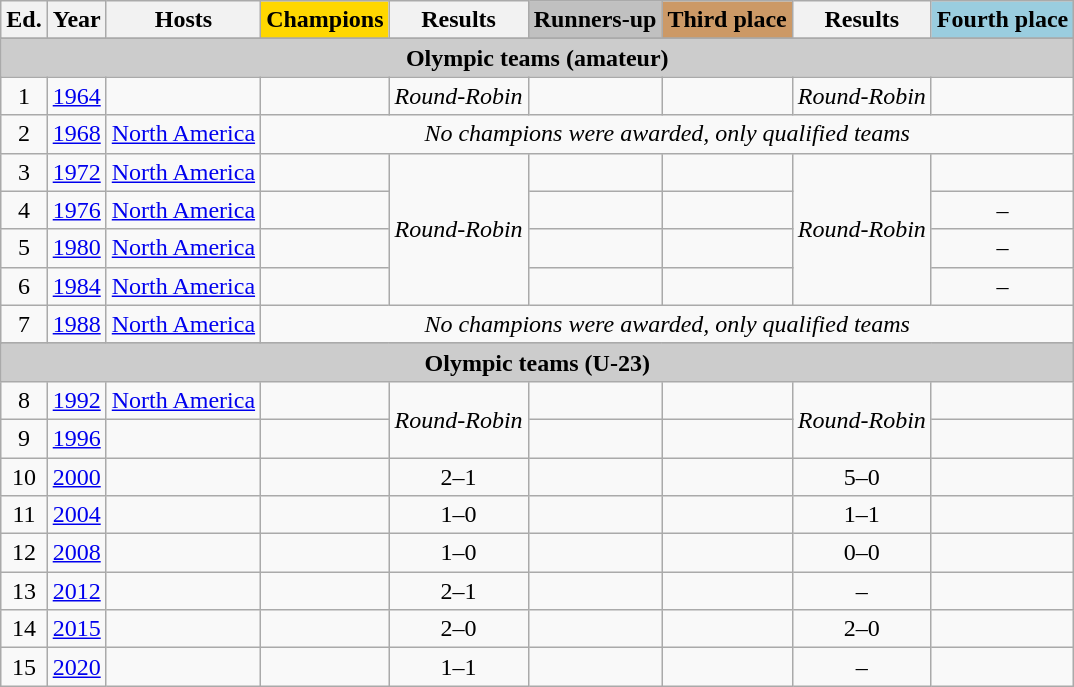<table class="wikitable" style="text-align: center;">
<tr>
<th>Ed.</th>
<th>Year</th>
<th>Hosts</th>
<th style="background:gold">Champions</th>
<th>Results</th>
<th style="background:silver">Runners-up</th>
<th style="background:#c96">Third place</th>
<th>Results</th>
<th style="background:#9acddf">Fourth place</th>
</tr>
<tr>
</tr>
<tr bgcolor=#cccccc align=center>
<td colspan=9><strong>Olympic teams (amateur)</strong></td>
</tr>
<tr>
<td>1</td>
<td><a href='#'>1964</a></td>
<td></td>
<td></td>
<td rowspan=1><em>Round-Robin</em></td>
<td></td>
<td></td>
<td rowspan=1><em>Round-Robin</em></td>
<td></td>
</tr>
<tr>
<td>2</td>
<td><a href='#'>1968</a></td>
<td> <a href='#'>North America</a></td>
<td colspan=6><em>No champions were awarded, only qualified teams</em></td>
</tr>
<tr>
<td>3</td>
<td><a href='#'>1972</a></td>
<td> <a href='#'>North America</a></td>
<td></td>
<td rowspan=4><em>Round-Robin</em></td>
<td></td>
<td></td>
<td rowspan=4><em>Round-Robin</em></td>
<td></td>
</tr>
<tr>
<td>4</td>
<td><a href='#'>1976</a></td>
<td> <a href='#'>North America</a></td>
<td></td>
<td></td>
<td></td>
<td>–</td>
</tr>
<tr>
<td>5</td>
<td><a href='#'>1980</a></td>
<td> <a href='#'>North America</a></td>
<td></td>
<td></td>
<td></td>
<td>–</td>
</tr>
<tr>
<td>6</td>
<td><a href='#'>1984</a></td>
<td> <a href='#'>North America</a></td>
<td></td>
<td></td>
<td></td>
<td>–</td>
</tr>
<tr>
<td>7</td>
<td><a href='#'>1988</a></td>
<td> <a href='#'>North America</a></td>
<td colspan=6><em>No champions were awarded, only qualified teams</em></td>
</tr>
<tr>
</tr>
<tr bgcolor=#cccccc align=center>
<td colspan=9><strong>Olympic teams (U-23)</strong></td>
</tr>
<tr>
<td>8</td>
<td><a href='#'>1992</a></td>
<td> <a href='#'>North America</a></td>
<td></td>
<td rowspan=2><em>Round-Robin</em></td>
<td></td>
<td></td>
<td rowspan=2><em>Round-Robin</em></td>
<td></td>
</tr>
<tr>
<td>9</td>
<td><a href='#'>1996</a></td>
<td></td>
<td></td>
<td></td>
<td></td>
<td></td>
</tr>
<tr>
<td>10</td>
<td><a href='#'>2000</a></td>
<td></td>
<td></td>
<td>2–1</td>
<td></td>
<td></td>
<td>5–0</td>
<td></td>
</tr>
<tr>
<td>11</td>
<td><a href='#'>2004</a></td>
<td></td>
<td></td>
<td>1–0<br><small></small></td>
<td></td>
<td></td>
<td>1–1<br><small></small></td>
<td></td>
</tr>
<tr>
<td>12</td>
<td><a href='#'>2008</a></td>
<td></td>
<td></td>
<td>1–0<br><small></small></td>
<td></td>
<td></td>
<td>0–0<br><small></small></td>
<td></td>
</tr>
<tr>
<td>13</td>
<td><a href='#'>2012</a></td>
<td></td>
<td></td>
<td>2–1<br><small></small></td>
<td></td>
<td></td>
<td>–</td>
<td></td>
</tr>
<tr>
<td>14</td>
<td><a href='#'>2015</a></td>
<td></td>
<td></td>
<td>2–0</td>
<td></td>
<td></td>
<td>2–0</td>
<td></td>
</tr>
<tr>
<td>15</td>
<td><a href='#'>2020</a></td>
<td></td>
<td></td>
<td>1–1<br><small></small></td>
<td></td>
<td></td>
<td>–</td>
<td></td>
</tr>
</table>
